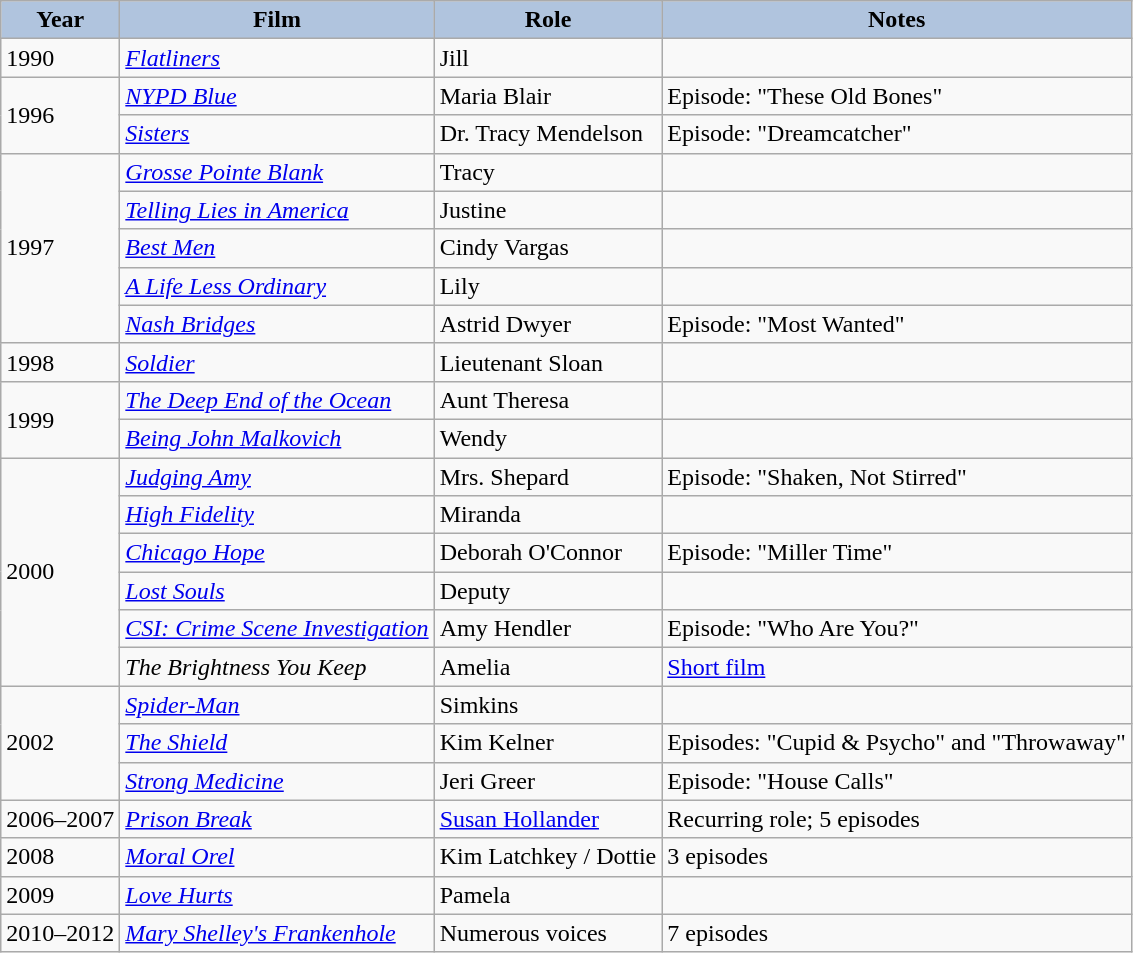<table class="wikitable">
<tr style="text-align: center;">
<th style="background: #B0C4DE;">Year</th>
<th style="background: #B0C4DE;">Film</th>
<th style="background: #B0C4DE;">Role</th>
<th style="background: #B0C4DE;">Notes</th>
</tr>
<tr>
<td>1990</td>
<td><em><a href='#'>Flatliners</a></em></td>
<td>Jill</td>
<td></td>
</tr>
<tr>
<td rowspan="2">1996</td>
<td><em><a href='#'>NYPD Blue</a></em></td>
<td>Maria Blair</td>
<td>Episode: "These Old Bones"</td>
</tr>
<tr>
<td><em><a href='#'>Sisters</a></em></td>
<td>Dr. Tracy Mendelson</td>
<td>Episode: "Dreamcatcher"</td>
</tr>
<tr>
<td rowspan="5">1997</td>
<td><em><a href='#'>Grosse Pointe Blank</a></em></td>
<td>Tracy</td>
<td></td>
</tr>
<tr>
<td><em><a href='#'>Telling Lies in America</a></em></td>
<td>Justine</td>
<td></td>
</tr>
<tr>
<td><em><a href='#'>Best Men</a></em></td>
<td>Cindy Vargas</td>
<td></td>
</tr>
<tr>
<td><em><a href='#'>A Life Less Ordinary</a></em></td>
<td>Lily</td>
<td></td>
</tr>
<tr>
<td><em><a href='#'>Nash Bridges</a></em></td>
<td>Astrid Dwyer</td>
<td>Episode: "Most Wanted"</td>
</tr>
<tr>
<td>1998</td>
<td><em><a href='#'>Soldier</a></em></td>
<td>Lieutenant Sloan</td>
<td></td>
</tr>
<tr>
<td rowspan="2">1999</td>
<td><em><a href='#'>The Deep End of the Ocean</a></em></td>
<td>Aunt Theresa</td>
<td></td>
</tr>
<tr>
<td><em><a href='#'>Being John Malkovich</a></em></td>
<td>Wendy</td>
<td></td>
</tr>
<tr>
<td rowspan="6">2000</td>
<td><em><a href='#'>Judging Amy</a></em></td>
<td>Mrs. Shepard</td>
<td>Episode: "Shaken, Not Stirred"</td>
</tr>
<tr>
<td><em><a href='#'>High Fidelity</a></em></td>
<td>Miranda</td>
<td></td>
</tr>
<tr>
<td><em><a href='#'>Chicago Hope</a></em></td>
<td>Deborah O'Connor</td>
<td>Episode: "Miller Time"</td>
</tr>
<tr>
<td><em><a href='#'>Lost Souls</a></em></td>
<td>Deputy</td>
<td></td>
</tr>
<tr>
<td><em><a href='#'>CSI: Crime Scene Investigation</a></em></td>
<td>Amy Hendler</td>
<td>Episode: "Who Are You?"</td>
</tr>
<tr>
<td><em>The Brightness You Keep</em></td>
<td>Amelia</td>
<td><a href='#'>Short film</a></td>
</tr>
<tr>
<td rowspan="3">2002</td>
<td><em><a href='#'>Spider-Man</a></em></td>
<td>Simkins</td>
<td></td>
</tr>
<tr>
<td><em><a href='#'>The Shield</a></em></td>
<td>Kim Kelner</td>
<td>Episodes: "Cupid & Psycho" and "Throwaway"</td>
</tr>
<tr>
<td><em><a href='#'>Strong Medicine</a></em></td>
<td>Jeri Greer</td>
<td>Episode: "House Calls"</td>
</tr>
<tr>
<td>2006–2007</td>
<td><em><a href='#'>Prison Break</a></em></td>
<td><a href='#'>Susan Hollander</a></td>
<td>Recurring role; 5 episodes</td>
</tr>
<tr>
<td>2008</td>
<td><em><a href='#'>Moral Orel</a></em></td>
<td>Kim Latchkey / Dottie</td>
<td>3 episodes</td>
</tr>
<tr>
<td>2009</td>
<td><em><a href='#'>Love Hurts</a></em></td>
<td>Pamela</td>
<td></td>
</tr>
<tr>
<td>2010–2012</td>
<td><em><a href='#'>Mary Shelley's Frankenhole</a></em></td>
<td>Numerous voices</td>
<td>7 episodes</td>
</tr>
</table>
